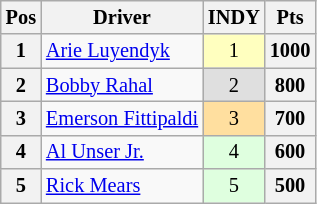<table class="wikitable" style="font-size: 85%">
<tr valign="top">
<th valign="middle">Pos</th>
<th valign="middle">Driver</th>
<th>INDY<br></th>
<th valign="middle">Pts</th>
</tr>
<tr>
<th>1</th>
<td> <a href='#'>Arie Luyendyk</a></td>
<td style="background:#FFFFBF;" align=center>1</td>
<th>1000</th>
</tr>
<tr>
<th>2</th>
<td> <a href='#'>Bobby Rahal</a></td>
<td style="background:#DFDFDF;" align=center>2</td>
<th>800</th>
</tr>
<tr>
<th>3</th>
<td> <a href='#'>Emerson Fittipaldi</a></td>
<td style="background:#FFDF9F;" align=center>3</td>
<th>700</th>
</tr>
<tr>
<th>4</th>
<td> <a href='#'>Al Unser Jr.</a></td>
<td style="background:#DFFFDF;" align=center>4</td>
<th>600</th>
</tr>
<tr>
<th>5</th>
<td> <a href='#'>Rick Mears</a></td>
<td style="background:#DFFFDF;" align=center>5</td>
<th>500</th>
</tr>
</table>
